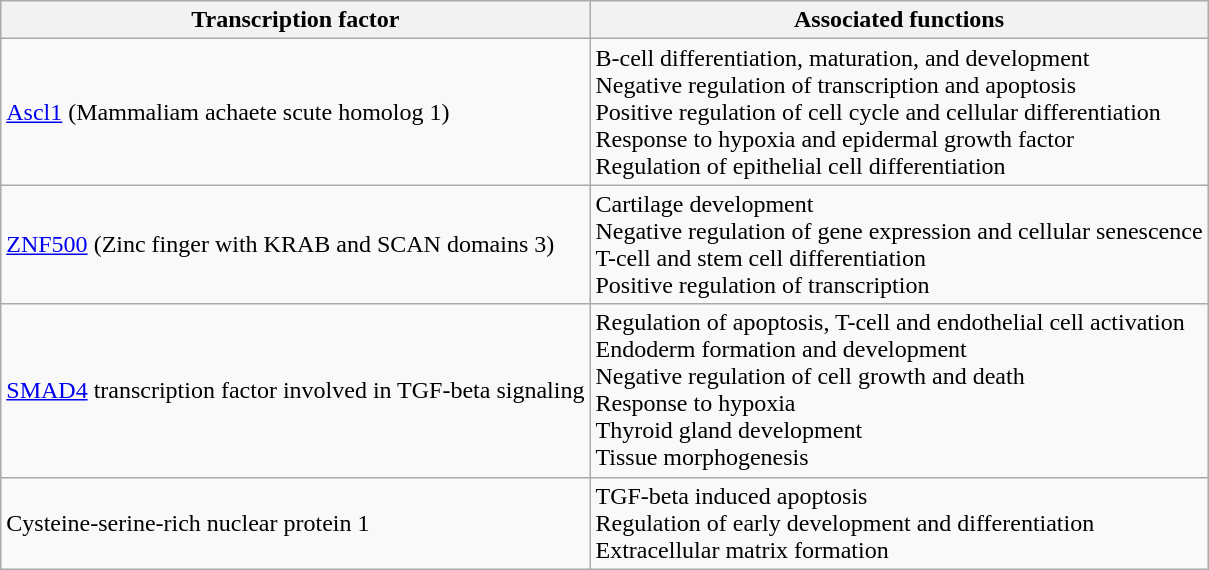<table class="wikitable">
<tr>
<th>Transcription factor</th>
<th>Associated functions</th>
</tr>
<tr>
<td><a href='#'>Ascl1</a> (Mammaliam achaete scute homolog 1)</td>
<td>B-cell differentiation, maturation, and development<br>Negative regulation of transcription and apoptosis<br>Positive regulation of cell cycle and cellular differentiation<br>Response to hypoxia and epidermal growth factor<br>Regulation of epithelial cell differentiation</td>
</tr>
<tr>
<td><a href='#'>ZNF500</a> (Zinc finger with KRAB and SCAN domains 3)</td>
<td>Cartilage development<br>Negative regulation of gene expression and cellular senescence<br>T-cell and stem cell differentiation<br>Positive regulation of transcription</td>
</tr>
<tr>
<td><a href='#'>SMAD4</a> transcription factor involved in TGF-beta signaling</td>
<td>Regulation of apoptosis, T-cell and endothelial cell activation<br>Endoderm formation and development<br>Negative regulation of cell growth and death<br>Response to hypoxia<br>Thyroid gland development<br>Tissue morphogenesis</td>
</tr>
<tr>
<td>Cysteine-serine-rich nuclear protein 1</td>
<td>TGF-beta induced apoptosis<br>Regulation of early development and differentiation<br>Extracellular matrix formation</td>
</tr>
</table>
